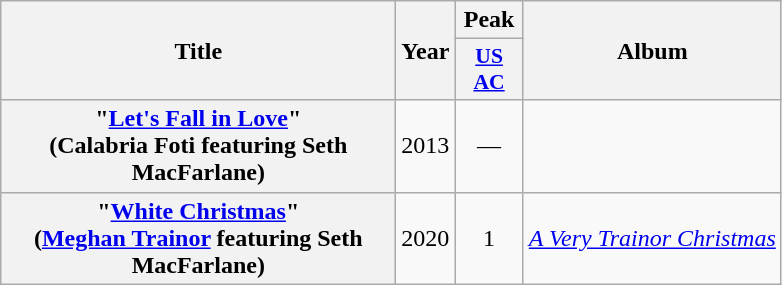<table class="wikitable plainrowheaders" style="text-align:center;">
<tr>
<th scope="col" rowspan="2" style="width:16em;">Title</th>
<th scope="col" rowspan="2" style="width:1em;">Year</th>
<th scope="col">Peak</th>
<th scope="col" rowspan="2" colspan="2">Album</th>
</tr>
<tr>
<th scope="col" style="width:2.7em;font-size:90%;"><a href='#'>US<br>AC</a><br></th>
</tr>
<tr>
<th scope="row">"<a href='#'>Let's Fall in Love</a>"<br><span>(Calabria Foti featuring Seth MacFarlane)</span></th>
<td>2013</td>
<td>—</td>
<td></td>
</tr>
<tr>
<th scope="row">"<a href='#'>White Christmas</a>"<br><span>(<a href='#'>Meghan Trainor</a> featuring Seth MacFarlane)</span></th>
<td>2020</td>
<td>1</td>
<td><em><a href='#'>A Very Trainor Christmas</a></em></td>
</tr>
</table>
